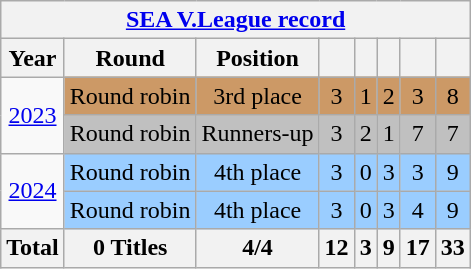<table class="wikitable" style="text-align: center;">
<tr>
<th colspan=8><a href='#'>SEA V.League record</a></th>
</tr>
<tr>
<th>Year</th>
<th>Round</th>
<th>Position</th>
<th></th>
<th></th>
<th></th>
<th></th>
<th></th>
</tr>
<tr>
<td rowspan=2>  <a href='#'>2023</a></td>
<td bgcolor=#cc9966>Round robin</td>
<td bgcolor=#cc9966>3rd place</td>
<td bgcolor=#cc9966>3</td>
<td bgcolor=#cc9966>1</td>
<td bgcolor=#cc9966>2</td>
<td bgcolor=#cc9966>3</td>
<td bgcolor=#cc9966>8</td>
</tr>
<tr>
<td bgcolor=silver>Round robin</td>
<td bgcolor=silver>Runners-up</td>
<td bgcolor=silver>3</td>
<td bgcolor=silver>2</td>
<td bgcolor=silver>1</td>
<td bgcolor=silver>7</td>
<td bgcolor=silver>7</td>
</tr>
<tr>
<td rowspan=2>  <a href='#'>2024</a></td>
<td bgcolor=#9acdff>Round robin</td>
<td bgcolor=#9acdff>4th place</td>
<td bgcolor=#9acdff>3</td>
<td bgcolor=#9acdff>0</td>
<td bgcolor=#9acdff>3</td>
<td bgcolor=#9acdff>3</td>
<td bgcolor=#9acdff>9</td>
</tr>
<tr>
<td bgcolor=#9acdff>Round robin</td>
<td bgcolor=#9acdff>4th place</td>
<td bgcolor=#9acdff>3</td>
<td bgcolor=#9acdff>0</td>
<td bgcolor=#9acdff>3</td>
<td bgcolor=#9acdff>4</td>
<td bgcolor=#9acdff>9</td>
</tr>
<tr>
<th>Total</th>
<th>0 Titles</th>
<th>4/4</th>
<th>12</th>
<th>3</th>
<th>9</th>
<th>17</th>
<th>33</th>
</tr>
</table>
